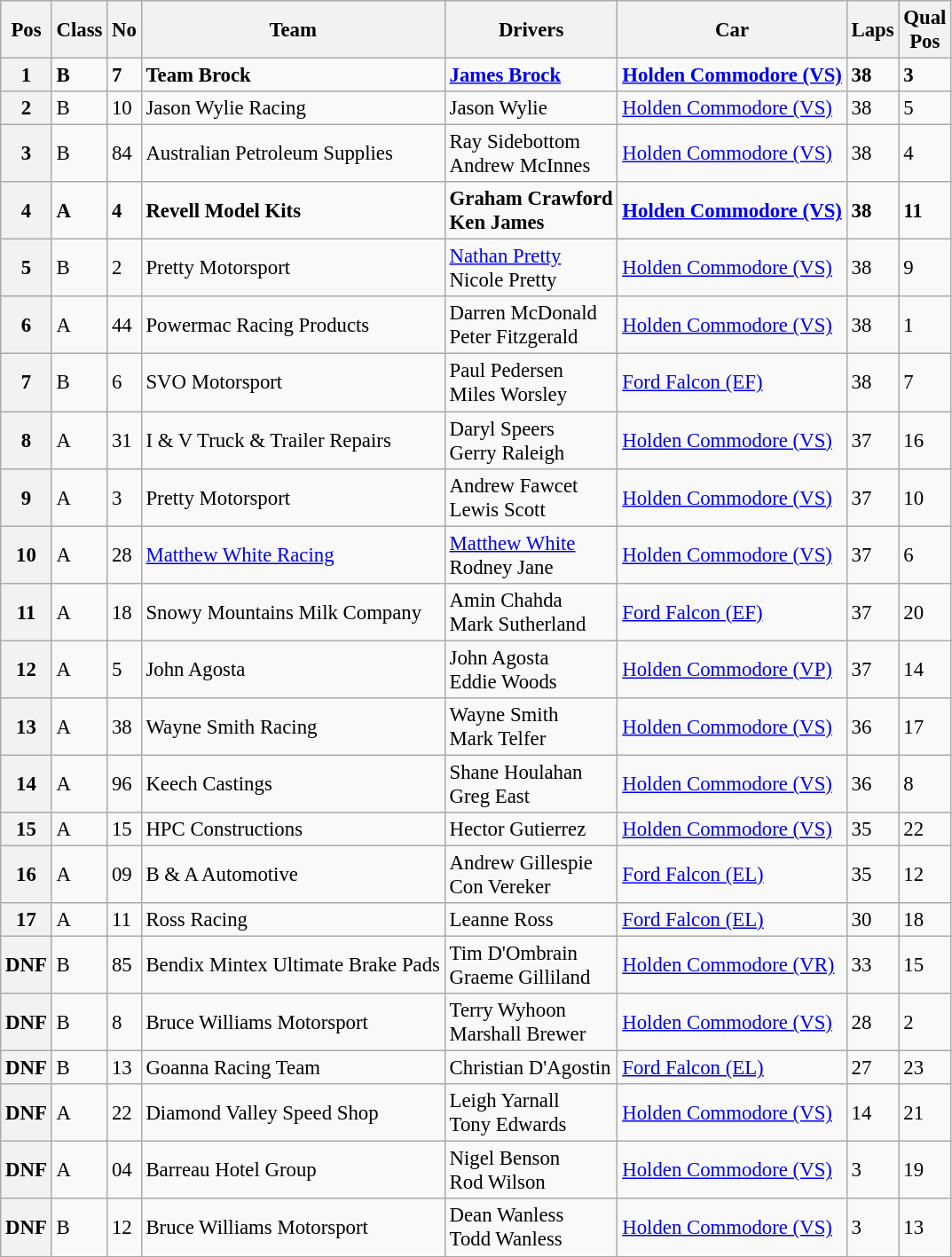<table class="wikitable" style="font-size: 95%;">
<tr>
<th>Pos</th>
<th>Class</th>
<th>No</th>
<th>Team</th>
<th>Drivers</th>
<th>Car</th>
<th>Laps</th>
<th>Qual<br>Pos</th>
</tr>
<tr style="font-weight:bold">
<th>1</th>
<td>B</td>
<td>7</td>
<td>Team Brock</td>
<td> <a href='#'>James Brock</a></td>
<td><a href='#'>Holden Commodore (VS)</a></td>
<td>38</td>
<td>3</td>
</tr>
<tr>
<th>2</th>
<td>B</td>
<td>10</td>
<td>Jason Wylie Racing</td>
<td> Jason Wylie</td>
<td><a href='#'>Holden Commodore (VS)</a></td>
<td>38</td>
<td>5</td>
</tr>
<tr>
<th>3</th>
<td>B</td>
<td>84</td>
<td>Australian Petroleum Supplies</td>
<td> Ray Sidebottom<br> Andrew McInnes</td>
<td><a href='#'>Holden Commodore (VS)</a></td>
<td>38</td>
<td>4</td>
</tr>
<tr style="font-weight:bold">
<th>4</th>
<td>A</td>
<td>4</td>
<td>Revell Model Kits</td>
<td> Graham Crawford<br> Ken James</td>
<td><a href='#'>Holden Commodore (VS)</a></td>
<td>38</td>
<td>11</td>
</tr>
<tr>
<th>5</th>
<td>B</td>
<td>2</td>
<td>Pretty Motorsport</td>
<td> <a href='#'>Nathan Pretty</a><br> Nicole Pretty</td>
<td><a href='#'>Holden Commodore (VS)</a></td>
<td>38</td>
<td>9</td>
</tr>
<tr>
<th>6</th>
<td>A</td>
<td>44</td>
<td>Powermac Racing Products</td>
<td> Darren McDonald<br> Peter Fitzgerald</td>
<td><a href='#'>Holden Commodore (VS)</a></td>
<td>38</td>
<td>1</td>
</tr>
<tr>
<th>7</th>
<td>B</td>
<td>6</td>
<td>SVO Motorsport</td>
<td> Paul Pedersen<br> Miles Worsley</td>
<td><a href='#'>Ford Falcon (EF)</a></td>
<td>38</td>
<td>7</td>
</tr>
<tr>
<th>8</th>
<td>A</td>
<td>31</td>
<td>I & V Truck & Trailer Repairs</td>
<td> Daryl Speers<br> Gerry Raleigh</td>
<td><a href='#'>Holden Commodore (VS)</a></td>
<td>37</td>
<td>16</td>
</tr>
<tr>
<th>9</th>
<td>A</td>
<td>3</td>
<td>Pretty Motorsport</td>
<td> Andrew Fawcet<br> Lewis Scott</td>
<td><a href='#'>Holden Commodore (VS)</a></td>
<td>37</td>
<td>10</td>
</tr>
<tr>
<th>10</th>
<td>A</td>
<td>28</td>
<td><a href='#'>Matthew White Racing</a></td>
<td> <a href='#'>Matthew White</a><br> Rodney Jane</td>
<td><a href='#'>Holden Commodore (VS)</a></td>
<td>37</td>
<td>6</td>
</tr>
<tr>
<th>11</th>
<td>A</td>
<td>18</td>
<td>Snowy Mountains Milk Company</td>
<td> Amin Chahda<br> Mark Sutherland</td>
<td><a href='#'>Ford Falcon (EF)</a></td>
<td>37</td>
<td>20</td>
</tr>
<tr>
<th>12</th>
<td>A</td>
<td>5</td>
<td>John Agosta</td>
<td> John Agosta<br> Eddie Woods</td>
<td><a href='#'>Holden Commodore (VP)</a></td>
<td>37</td>
<td>14</td>
</tr>
<tr>
<th>13</th>
<td>A</td>
<td>38</td>
<td>Wayne Smith Racing</td>
<td> Wayne Smith<br> Mark Telfer</td>
<td><a href='#'>Holden Commodore (VS)</a></td>
<td>36</td>
<td>17</td>
</tr>
<tr>
<th>14</th>
<td>A</td>
<td>96</td>
<td>Keech Castings</td>
<td> Shane Houlahan<br> Greg East</td>
<td><a href='#'>Holden Commodore (VS)</a></td>
<td>36</td>
<td>8</td>
</tr>
<tr>
<th>15</th>
<td>A</td>
<td>15</td>
<td>HPC Constructions</td>
<td> Hector Gutierrez</td>
<td><a href='#'>Holden Commodore (VS)</a></td>
<td>35</td>
<td>22</td>
</tr>
<tr>
<th>16</th>
<td>A</td>
<td>09</td>
<td>B & A Automotive</td>
<td> Andrew Gillespie<br> Con Vereker</td>
<td><a href='#'>Ford Falcon (EL)</a></td>
<td>35</td>
<td>12</td>
</tr>
<tr>
<th>17</th>
<td>A</td>
<td>11</td>
<td>Ross Racing</td>
<td> Leanne Ross</td>
<td><a href='#'>Ford Falcon (EL)</a></td>
<td>30</td>
<td>18</td>
</tr>
<tr>
<th>DNF</th>
<td>B</td>
<td>85</td>
<td>Bendix Mintex Ultimate Brake Pads</td>
<td> Tim D'Ombrain<br> Graeme Gilliland</td>
<td><a href='#'>Holden Commodore (VR)</a></td>
<td>33</td>
<td>15</td>
</tr>
<tr>
<th>DNF</th>
<td>B</td>
<td>8</td>
<td>Bruce Williams Motorsport</td>
<td> Terry Wyhoon<br> Marshall Brewer</td>
<td><a href='#'>Holden Commodore (VS)</a></td>
<td>28</td>
<td>2</td>
</tr>
<tr>
<th>DNF</th>
<td>B</td>
<td>13</td>
<td>Goanna Racing Team</td>
<td> Christian D'Agostin</td>
<td><a href='#'>Ford Falcon (EL)</a></td>
<td>27</td>
<td>23</td>
</tr>
<tr>
<th>DNF</th>
<td>A</td>
<td>22</td>
<td>Diamond Valley Speed Shop</td>
<td> Leigh Yarnall<br> Tony Edwards</td>
<td><a href='#'>Holden Commodore (VS)</a></td>
<td>14</td>
<td>21</td>
</tr>
<tr>
<th>DNF</th>
<td>A</td>
<td>04</td>
<td>Barreau Hotel Group</td>
<td> Nigel Benson<br> Rod Wilson</td>
<td><a href='#'>Holden Commodore (VS)</a></td>
<td>3</td>
<td>19</td>
</tr>
<tr>
<th>DNF</th>
<td>B</td>
<td>12</td>
<td>Bruce Williams Motorsport</td>
<td> Dean Wanless<br> Todd Wanless</td>
<td><a href='#'>Holden Commodore (VS)</a></td>
<td>3</td>
<td>13</td>
</tr>
<tr>
</tr>
</table>
